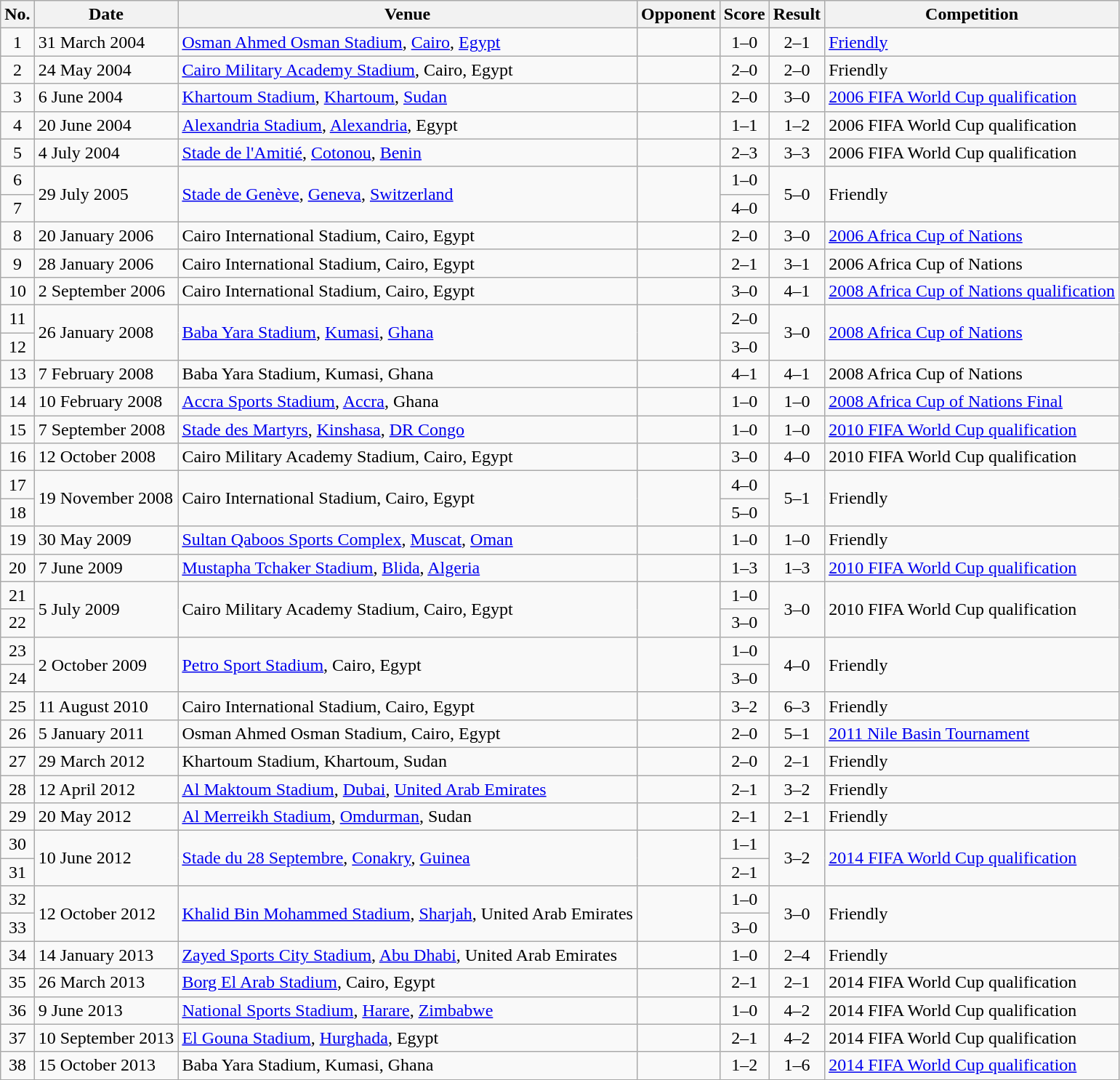<table class="wikitable sortable">
<tr>
<th scope="col">No.</th>
<th scope="col">Date</th>
<th scope="col">Venue</th>
<th scope="col">Opponent</th>
<th scope="col">Score</th>
<th scope="col">Result</th>
<th scope="col">Competition</th>
</tr>
<tr>
<td align="center">1</td>
<td>31 March 2004</td>
<td><a href='#'>Osman Ahmed Osman Stadium</a>, <a href='#'>Cairo</a>, <a href='#'>Egypt</a></td>
<td></td>
<td align="center">1–0</td>
<td align="center">2–1</td>
<td><a href='#'>Friendly</a></td>
</tr>
<tr>
<td align="center">2</td>
<td>24 May 2004</td>
<td><a href='#'>Cairo Military Academy Stadium</a>, Cairo, Egypt</td>
<td></td>
<td align="center">2–0</td>
<td align="center">2–0</td>
<td>Friendly</td>
</tr>
<tr>
<td align="center">3</td>
<td>6 June 2004</td>
<td><a href='#'>Khartoum Stadium</a>, <a href='#'>Khartoum</a>, <a href='#'>Sudan</a></td>
<td></td>
<td align="center">2–0</td>
<td align="center">3–0</td>
<td><a href='#'>2006 FIFA World Cup qualification</a></td>
</tr>
<tr>
<td align="center">4</td>
<td>20 June 2004</td>
<td><a href='#'>Alexandria Stadium</a>, <a href='#'>Alexandria</a>, Egypt</td>
<td></td>
<td align="center">1–1</td>
<td align="center">1–2</td>
<td>2006 FIFA World Cup qualification</td>
</tr>
<tr>
<td align="center">5</td>
<td>4 July 2004</td>
<td><a href='#'>Stade de l'Amitié</a>, <a href='#'>Cotonou</a>, <a href='#'>Benin</a></td>
<td></td>
<td align=center>2–3</td>
<td align="center">3–3</td>
<td>2006 FIFA World Cup qualification</td>
</tr>
<tr>
<td align="center">6</td>
<td rowspan="2">29 July 2005</td>
<td rowspan="2"><a href='#'>Stade de Genève</a>, <a href='#'>Geneva</a>, <a href='#'>Switzerland</a></td>
<td rowspan="2"></td>
<td align="center">1–0</td>
<td rowspan="2" align="center">5–0</td>
<td rowspan="2">Friendly</td>
</tr>
<tr>
<td align="center">7</td>
<td align="center">4–0</td>
</tr>
<tr>
<td align="center">8</td>
<td>20 January 2006</td>
<td>Cairo International Stadium, Cairo, Egypt</td>
<td></td>
<td align="center">2–0</td>
<td align="center">3–0</td>
<td><a href='#'>2006 Africa Cup of Nations</a></td>
</tr>
<tr>
<td align="center">9</td>
<td>28 January 2006</td>
<td>Cairo International Stadium, Cairo, Egypt</td>
<td></td>
<td align="center">2–1</td>
<td align="center">3–1</td>
<td>2006 Africa Cup of Nations</td>
</tr>
<tr>
<td align="center">10</td>
<td>2 September 2006</td>
<td>Cairo International Stadium, Cairo, Egypt</td>
<td></td>
<td align="center">3–0</td>
<td align="center">4–1</td>
<td><a href='#'>2008 Africa Cup of Nations qualification</a></td>
</tr>
<tr>
<td align="center">11</td>
<td rowspan="2">26 January 2008</td>
<td rowspan="2"><a href='#'>Baba Yara Stadium</a>, <a href='#'>Kumasi</a>, <a href='#'>Ghana</a></td>
<td rowspan="2"></td>
<td align="center">2–0</td>
<td rowspan="2" align="center">3–0</td>
<td rowspan="2"><a href='#'>2008 Africa Cup of Nations</a></td>
</tr>
<tr>
<td align="center">12</td>
<td align="center">3–0</td>
</tr>
<tr>
<td align="center">13</td>
<td>7 February 2008</td>
<td>Baba Yara Stadium, Kumasi, Ghana</td>
<td></td>
<td align="center">4–1</td>
<td align="center">4–1</td>
<td>2008 Africa Cup of Nations</td>
</tr>
<tr>
<td align="center">14</td>
<td>10 February 2008</td>
<td><a href='#'>Accra Sports Stadium</a>, <a href='#'>Accra</a>, Ghana</td>
<td></td>
<td align="center">1–0</td>
<td align="center">1–0</td>
<td><a href='#'>2008 Africa Cup of Nations Final</a></td>
</tr>
<tr>
<td align="center">15</td>
<td>7 September 2008</td>
<td><a href='#'>Stade des Martyrs</a>, <a href='#'>Kinshasa</a>, <a href='#'>DR Congo</a></td>
<td></td>
<td align="center">1–0</td>
<td align="center">1–0</td>
<td><a href='#'>2010 FIFA World Cup qualification</a></td>
</tr>
<tr>
<td align="center">16</td>
<td>12 October 2008</td>
<td>Cairo Military Academy Stadium, Cairo, Egypt</td>
<td></td>
<td align="center">3–0</td>
<td align="center">4–0</td>
<td>2010 FIFA World Cup qualification</td>
</tr>
<tr>
<td align="center">17</td>
<td rowspan="2">19 November 2008</td>
<td rowspan="2">Cairo International Stadium, Cairo, Egypt</td>
<td rowspan="2"></td>
<td align="center">4–0</td>
<td rowspan="2" align="center">5–1</td>
<td rowspan="2">Friendly</td>
</tr>
<tr>
<td align="center">18</td>
<td align="center">5–0</td>
</tr>
<tr>
<td align="center">19</td>
<td>30 May 2009</td>
<td><a href='#'>Sultan Qaboos Sports Complex</a>, <a href='#'>Muscat</a>, <a href='#'>Oman</a></td>
<td></td>
<td align="center">1–0</td>
<td align="center">1–0</td>
<td>Friendly</td>
</tr>
<tr>
<td align="center">20</td>
<td>7 June 2009</td>
<td><a href='#'>Mustapha Tchaker Stadium</a>, <a href='#'>Blida</a>, <a href='#'>Algeria</a></td>
<td></td>
<td align="center">1–3</td>
<td align="center">1–3</td>
<td><a href='#'>2010 FIFA World Cup qualification</a></td>
</tr>
<tr>
<td align="center">21</td>
<td rowspan="2">5 July 2009</td>
<td rowspan="2">Cairo Military Academy Stadium, Cairo, Egypt</td>
<td rowspan="2"></td>
<td align="center">1–0</td>
<td rowspan="2" align="center">3–0</td>
<td rowspan="2">2010 FIFA World Cup qualification</td>
</tr>
<tr>
<td align="center">22</td>
<td align="center">3–0</td>
</tr>
<tr>
<td align="center">23</td>
<td rowspan="2">2 October 2009</td>
<td rowspan="2"><a href='#'>Petro Sport Stadium</a>, Cairo, Egypt</td>
<td rowspan="2"></td>
<td align="center">1–0</td>
<td rowspan="2" align="center">4–0</td>
<td rowspan="2">Friendly</td>
</tr>
<tr>
<td align="center">24</td>
<td align="center">3–0</td>
</tr>
<tr>
<td align="center">25</td>
<td>11 August 2010</td>
<td>Cairo International Stadium, Cairo, Egypt</td>
<td></td>
<td align="center">3–2</td>
<td align="center">6–3</td>
<td>Friendly</td>
</tr>
<tr>
<td align="center">26</td>
<td>5 January 2011</td>
<td>Osman Ahmed Osman Stadium, Cairo, Egypt</td>
<td></td>
<td align="center">2–0</td>
<td align="center">5–1</td>
<td><a href='#'>2011 Nile Basin Tournament</a></td>
</tr>
<tr>
<td align="center">27</td>
<td>29 March 2012</td>
<td>Khartoum Stadium, Khartoum, Sudan</td>
<td></td>
<td align="center">2–0</td>
<td align="center">2–1</td>
<td>Friendly</td>
</tr>
<tr>
<td align="center">28</td>
<td>12 April 2012</td>
<td><a href='#'>Al Maktoum Stadium</a>, <a href='#'>Dubai</a>, <a href='#'>United Arab Emirates</a></td>
<td></td>
<td align="center">2–1</td>
<td align="center">3–2</td>
<td>Friendly</td>
</tr>
<tr>
<td align="center">29</td>
<td>20 May 2012</td>
<td><a href='#'>Al Merreikh Stadium</a>, <a href='#'>Omdurman</a>, Sudan</td>
<td></td>
<td align="center">2–1</td>
<td align="center">2–1</td>
<td>Friendly</td>
</tr>
<tr>
<td align="center">30</td>
<td rowspan="2">10 June 2012</td>
<td rowspan="2"><a href='#'>Stade du 28 Septembre</a>, <a href='#'>Conakry</a>, <a href='#'>Guinea</a></td>
<td rowspan="2"></td>
<td align="center">1–1</td>
<td rowspan="2" align="center">3–2</td>
<td rowspan="2"><a href='#'>2014 FIFA World Cup qualification</a></td>
</tr>
<tr>
<td align="center">31</td>
<td align="center">2–1</td>
</tr>
<tr>
<td align="center">32</td>
<td rowspan="2">12 October 2012</td>
<td rowspan="2"><a href='#'>Khalid Bin Mohammed Stadium</a>, <a href='#'>Sharjah</a>, United Arab Emirates</td>
<td rowspan="2"></td>
<td align="center">1–0</td>
<td rowspan="2" align="center">3–0</td>
<td rowspan="2">Friendly</td>
</tr>
<tr>
<td align="center">33</td>
<td align="center">3–0</td>
</tr>
<tr>
<td align="center">34</td>
<td>14 January 2013</td>
<td><a href='#'>Zayed Sports City Stadium</a>, <a href='#'>Abu Dhabi</a>, United Arab Emirates</td>
<td></td>
<td align="center">1–0</td>
<td align="center">2–4</td>
<td>Friendly</td>
</tr>
<tr>
<td align="center">35</td>
<td>26 March 2013</td>
<td><a href='#'>Borg El Arab Stadium</a>, Cairo, Egypt</td>
<td></td>
<td align="center">2–1</td>
<td align="center">2–1</td>
<td>2014 FIFA World Cup qualification</td>
</tr>
<tr>
<td align="center">36</td>
<td>9 June 2013</td>
<td><a href='#'>National Sports Stadium</a>, <a href='#'>Harare</a>, <a href='#'>Zimbabwe</a></td>
<td></td>
<td align="center">1–0</td>
<td align="center">4–2</td>
<td>2014 FIFA World Cup qualification</td>
</tr>
<tr>
<td align="center">37</td>
<td>10 September 2013</td>
<td><a href='#'>El Gouna Stadium</a>, <a href='#'>Hurghada</a>, Egypt</td>
<td></td>
<td align="center">2–1</td>
<td align="center">4–2</td>
<td>2014 FIFA World Cup qualification</td>
</tr>
<tr>
<td align="center">38</td>
<td>15 October 2013</td>
<td>Baba Yara Stadium, Kumasi, Ghana</td>
<td></td>
<td align="center">1–2</td>
<td align="center">1–6</td>
<td><a href='#'>2014 FIFA World Cup qualification</a></td>
</tr>
</table>
